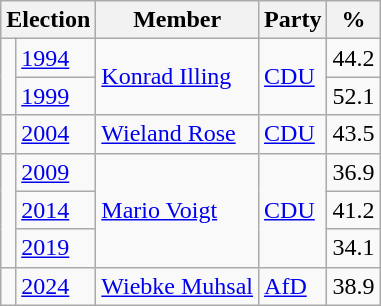<table class=wikitable>
<tr>
<th colspan=2>Election</th>
<th>Member</th>
<th>Party</th>
<th>%</th>
</tr>
<tr>
<td rowspan=2 bgcolor=></td>
<td><a href='#'>1994</a></td>
<td rowspan=2><a href='#'>Konrad Illing</a></td>
<td rowspan=2><a href='#'>CDU</a></td>
<td align=right>44.2</td>
</tr>
<tr>
<td><a href='#'>1999</a></td>
<td align=right>52.1</td>
</tr>
<tr>
<td bgcolor=></td>
<td><a href='#'>2004</a></td>
<td><a href='#'>Wieland Rose</a></td>
<td><a href='#'>CDU</a></td>
<td align=right>43.5</td>
</tr>
<tr>
<td rowspan=3 bgcolor=></td>
<td><a href='#'>2009</a></td>
<td rowspan=3><a href='#'>Mario Voigt</a></td>
<td rowspan=3><a href='#'>CDU</a></td>
<td align=right>36.9</td>
</tr>
<tr>
<td><a href='#'>2014</a></td>
<td align=right>41.2</td>
</tr>
<tr>
<td><a href='#'>2019</a></td>
<td align=right>34.1</td>
</tr>
<tr>
<td bgcolor=></td>
<td><a href='#'>2024</a></td>
<td><a href='#'>Wiebke Muhsal</a></td>
<td><a href='#'>AfD</a></td>
<td align=right>38.9</td>
</tr>
</table>
